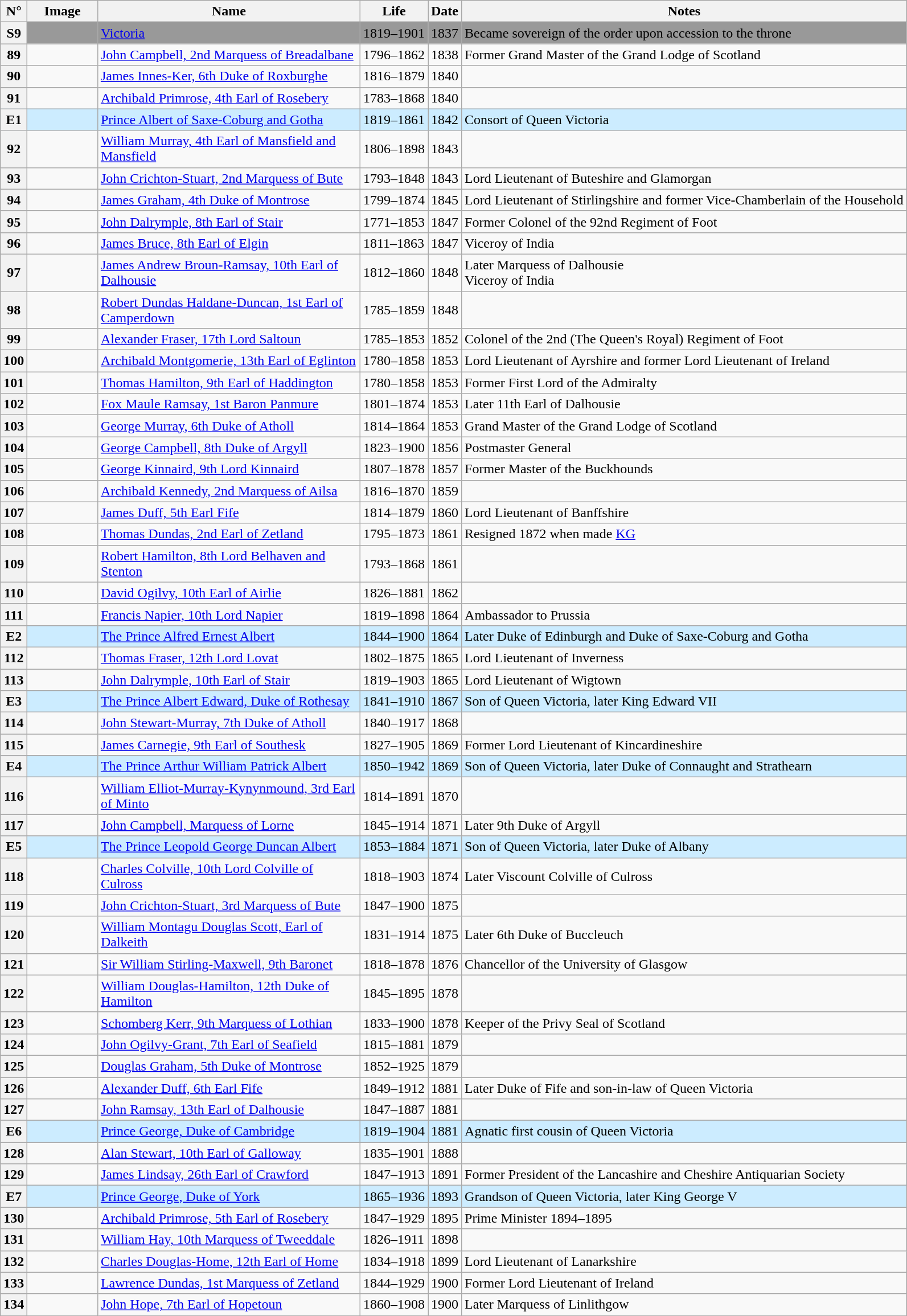<table class="wikitable">
<tr>
<th>N°</th>
<th style="width: 75px;">Image</th>
<th style="width: 300px;">Name</th>
<th>Life</th>
<th>Date</th>
<th>Notes</th>
</tr>
<tr bgcolor="#999999">
<th>S9</th>
<td></td>
<td><a href='#'>Victoria</a></td>
<td>1819–1901</td>
<td>1837</td>
<td>Became sovereign of the order upon accession to the throne</td>
</tr>
<tr>
<th>89</th>
<td></td>
<td><a href='#'>John Campbell, 2nd Marquess of Breadalbane</a></td>
<td>1796–1862</td>
<td>1838</td>
<td>Former Grand Master of the Grand Lodge of Scotland</td>
</tr>
<tr>
<th>90</th>
<td></td>
<td><a href='#'>James Innes-Ker, 6th Duke of Roxburghe</a></td>
<td>1816–1879</td>
<td>1840</td>
<td></td>
</tr>
<tr>
<th>91</th>
<td></td>
<td><a href='#'>Archibald Primrose, 4th Earl of Rosebery</a></td>
<td>1783–1868</td>
<td>1840</td>
<td></td>
</tr>
<tr bgcolor="#CCECFF">
<th>E1</th>
<td></td>
<td><a href='#'>Prince Albert of Saxe-Coburg and Gotha</a></td>
<td>1819–1861</td>
<td>1842</td>
<td>Consort of Queen Victoria</td>
</tr>
<tr>
<th>92</th>
<td></td>
<td><a href='#'>William Murray, 4th Earl of Mansfield and Mansfield</a></td>
<td>1806–1898</td>
<td>1843</td>
<td></td>
</tr>
<tr>
<th>93</th>
<td></td>
<td><a href='#'>John Crichton-Stuart, 2nd Marquess of Bute</a></td>
<td>1793–1848</td>
<td>1843</td>
<td>Lord Lieutenant of Buteshire and Glamorgan</td>
</tr>
<tr>
<th>94</th>
<td></td>
<td><a href='#'>James Graham, 4th Duke of Montrose</a></td>
<td>1799–1874</td>
<td>1845</td>
<td>Lord Lieutenant of Stirlingshire and former Vice-Chamberlain of the Household</td>
</tr>
<tr>
<th>95</th>
<td></td>
<td><a href='#'>John Dalrymple, 8th Earl of Stair</a></td>
<td>1771–1853</td>
<td>1847</td>
<td>Former Colonel of the 92nd Regiment of Foot</td>
</tr>
<tr>
<th>96</th>
<td></td>
<td><a href='#'>James Bruce, 8th Earl of Elgin</a></td>
<td>1811–1863</td>
<td>1847</td>
<td>Viceroy of India</td>
</tr>
<tr>
<th>97</th>
<td></td>
<td><a href='#'>James Andrew Broun-Ramsay, 10th Earl of Dalhousie</a></td>
<td>1812–1860</td>
<td>1848</td>
<td>Later Marquess of Dalhousie<br>Viceroy of India</td>
</tr>
<tr>
<th>98</th>
<td></td>
<td><a href='#'>Robert Dundas Haldane-Duncan, 1st Earl of Camperdown</a></td>
<td>1785–1859</td>
<td>1848</td>
<td></td>
</tr>
<tr>
<th>99</th>
<td></td>
<td><a href='#'>Alexander Fraser, 17th Lord Saltoun</a></td>
<td>1785–1853</td>
<td>1852</td>
<td>Colonel of the 2nd (The Queen's Royal) Regiment of Foot</td>
</tr>
<tr>
<th>100</th>
<td></td>
<td><a href='#'>Archibald Montgomerie, 13th Earl of Eglinton</a></td>
<td>1780–1858</td>
<td>1853</td>
<td>Lord Lieutenant of Ayrshire and former Lord Lieutenant of Ireland</td>
</tr>
<tr>
<th>101</th>
<td></td>
<td><a href='#'>Thomas Hamilton, 9th Earl of Haddington</a></td>
<td>1780–1858</td>
<td>1853</td>
<td>Former First Lord of the Admiralty</td>
</tr>
<tr>
<th>102</th>
<td></td>
<td><a href='#'>Fox Maule Ramsay, 1st Baron Panmure</a></td>
<td>1801–1874</td>
<td>1853</td>
<td>Later 11th Earl of Dalhousie</td>
</tr>
<tr>
<th>103</th>
<td></td>
<td><a href='#'>George Murray, 6th Duke of Atholl</a></td>
<td>1814–1864</td>
<td>1853</td>
<td>Grand Master of the Grand Lodge of Scotland</td>
</tr>
<tr>
<th>104</th>
<td></td>
<td><a href='#'>George Campbell, 8th Duke of Argyll</a></td>
<td>1823–1900</td>
<td>1856</td>
<td>Postmaster General</td>
</tr>
<tr>
<th>105</th>
<td></td>
<td><a href='#'>George Kinnaird, 9th Lord Kinnaird</a></td>
<td>1807–1878</td>
<td>1857</td>
<td>Former Master of the Buckhounds</td>
</tr>
<tr>
<th>106</th>
<td></td>
<td><a href='#'>Archibald Kennedy, 2nd Marquess of Ailsa</a></td>
<td>1816–1870</td>
<td>1859</td>
<td></td>
</tr>
<tr>
<th>107</th>
<td></td>
<td><a href='#'>James Duff, 5th Earl Fife</a></td>
<td>1814–1879</td>
<td>1860</td>
<td>Lord Lieutenant of Banffshire</td>
</tr>
<tr>
<th>108</th>
<td></td>
<td><a href='#'>Thomas Dundas, 2nd Earl of Zetland</a></td>
<td>1795–1873</td>
<td>1861</td>
<td>Resigned 1872 when made <a href='#'>KG</a></td>
</tr>
<tr>
<th>109</th>
<td></td>
<td><a href='#'>Robert Hamilton, 8th Lord Belhaven and Stenton</a></td>
<td>1793–1868</td>
<td>1861</td>
<td></td>
</tr>
<tr>
<th>110</th>
<td></td>
<td><a href='#'>David Ogilvy, 10th Earl of Airlie</a></td>
<td>1826–1881</td>
<td>1862</td>
<td></td>
</tr>
<tr>
<th>111</th>
<td></td>
<td><a href='#'>Francis Napier, 10th Lord Napier</a></td>
<td>1819–1898</td>
<td>1864</td>
<td>Ambassador to Prussia</td>
</tr>
<tr bgcolor="#CCECFF">
<th>E2</th>
<td></td>
<td><a href='#'>The Prince Alfred Ernest Albert</a></td>
<td>1844–1900</td>
<td>1864</td>
<td>Later Duke of Edinburgh and Duke of Saxe-Coburg and Gotha</td>
</tr>
<tr>
<th>112</th>
<td></td>
<td><a href='#'>Thomas Fraser, 12th Lord Lovat</a></td>
<td>1802–1875</td>
<td>1865</td>
<td>Lord Lieutenant of Inverness</td>
</tr>
<tr>
<th>113</th>
<td></td>
<td><a href='#'>John Dalrymple, 10th Earl of Stair</a></td>
<td>1819–1903</td>
<td>1865</td>
<td>Lord Lieutenant of Wigtown</td>
</tr>
<tr bgcolor="#CCECFF">
<th>E3</th>
<td></td>
<td><a href='#'>The Prince Albert Edward, Duke of Rothesay</a></td>
<td>1841–1910</td>
<td>1867</td>
<td>Son of Queen Victoria, later King Edward VII</td>
</tr>
<tr>
<th>114</th>
<td></td>
<td><a href='#'>John Stewart-Murray, 7th Duke of Atholl</a></td>
<td>1840–1917</td>
<td>1868</td>
<td></td>
</tr>
<tr>
<th>115</th>
<td></td>
<td><a href='#'>James Carnegie, 9th Earl of Southesk</a></td>
<td>1827–1905</td>
<td>1869</td>
<td>Former Lord Lieutenant of Kincardineshire</td>
</tr>
<tr bgcolor="#CCECFF">
<th>E4</th>
<td></td>
<td><a href='#'>The Prince Arthur William Patrick Albert</a></td>
<td>1850–1942</td>
<td>1869</td>
<td>Son of Queen Victoria, later Duke of Connaught and Strathearn</td>
</tr>
<tr>
<th>116</th>
<td></td>
<td><a href='#'>William Elliot-Murray-Kynynmound, 3rd Earl of Minto</a></td>
<td>1814–1891</td>
<td>1870</td>
<td></td>
</tr>
<tr>
<th>117</th>
<td></td>
<td><a href='#'>John Campbell, Marquess of Lorne</a></td>
<td>1845–1914</td>
<td>1871</td>
<td>Later 9th Duke of Argyll</td>
</tr>
<tr bgcolor="#CCECFF">
<th>E5</th>
<td></td>
<td><a href='#'>The Prince Leopold George Duncan Albert</a></td>
<td>1853–1884</td>
<td>1871</td>
<td>Son of Queen Victoria, later Duke of Albany</td>
</tr>
<tr>
<th>118</th>
<td></td>
<td><a href='#'>Charles Colville, 10th Lord Colville of Culross</a></td>
<td>1818–1903</td>
<td>1874</td>
<td>Later Viscount Colville of Culross</td>
</tr>
<tr>
<th>119</th>
<td></td>
<td><a href='#'>John Crichton-Stuart, 3rd Marquess of Bute</a></td>
<td>1847–1900</td>
<td>1875</td>
<td></td>
</tr>
<tr>
<th>120</th>
<td></td>
<td><a href='#'>William Montagu Douglas Scott, Earl of Dalkeith</a></td>
<td>1831–1914</td>
<td>1875</td>
<td>Later 6th Duke of Buccleuch</td>
</tr>
<tr>
<th>121</th>
<td></td>
<td><a href='#'>Sir William Stirling-Maxwell, 9th Baronet</a></td>
<td>1818–1878</td>
<td>1876</td>
<td>Chancellor of the University of Glasgow</td>
</tr>
<tr>
<th>122</th>
<td></td>
<td><a href='#'>William Douglas-Hamilton, 12th Duke of Hamilton</a></td>
<td>1845–1895</td>
<td>1878</td>
<td></td>
</tr>
<tr>
<th>123</th>
<td></td>
<td><a href='#'>Schomberg Kerr, 9th Marquess of Lothian</a></td>
<td>1833–1900</td>
<td>1878</td>
<td>Keeper of the Privy Seal of Scotland</td>
</tr>
<tr>
<th>124</th>
<td></td>
<td><a href='#'>John Ogilvy-Grant, 7th Earl of Seafield</a></td>
<td>1815–1881</td>
<td>1879</td>
<td></td>
</tr>
<tr>
<th>125</th>
<td></td>
<td><a href='#'>Douglas Graham, 5th Duke of Montrose</a></td>
<td>1852–1925</td>
<td>1879</td>
<td></td>
</tr>
<tr>
<th>126</th>
<td></td>
<td><a href='#'>Alexander Duff, 6th Earl Fife</a></td>
<td>1849–1912</td>
<td>1881</td>
<td>Later Duke of Fife and son-in-law of Queen Victoria</td>
</tr>
<tr>
<th>127</th>
<td></td>
<td><a href='#'>John Ramsay, 13th Earl of Dalhousie</a></td>
<td>1847–1887</td>
<td>1881</td>
<td></td>
</tr>
<tr bgcolor="#CCECFF">
<th>E6</th>
<td></td>
<td><a href='#'>Prince George, Duke of Cambridge</a></td>
<td>1819–1904</td>
<td>1881</td>
<td>Agnatic first cousin of Queen Victoria</td>
</tr>
<tr>
<th>128</th>
<td></td>
<td><a href='#'>Alan Stewart, 10th Earl of Galloway</a></td>
<td>1835–1901</td>
<td>1888</td>
<td></td>
</tr>
<tr>
<th>129</th>
<td></td>
<td><a href='#'>James Lindsay, 26th Earl of Crawford</a></td>
<td>1847–1913</td>
<td>1891</td>
<td>Former President of the Lancashire and Cheshire Antiquarian Society</td>
</tr>
<tr bgcolor="#CCECFF">
<th>E7</th>
<td></td>
<td><a href='#'>Prince George, Duke of York</a></td>
<td>1865–1936</td>
<td>1893</td>
<td>Grandson of Queen Victoria, later King George V</td>
</tr>
<tr>
<th>130</th>
<td></td>
<td><a href='#'>Archibald Primrose, 5th Earl of Rosebery</a></td>
<td>1847–1929</td>
<td>1895</td>
<td>Prime Minister 1894–1895</td>
</tr>
<tr>
<th>131</th>
<td></td>
<td><a href='#'>William Hay, 10th Marquess of Tweeddale</a></td>
<td>1826–1911</td>
<td>1898</td>
<td></td>
</tr>
<tr>
<th>132</th>
<td></td>
<td><a href='#'>Charles Douglas-Home, 12th Earl of Home</a></td>
<td>1834–1918</td>
<td>1899</td>
<td>Lord Lieutenant of Lanarkshire</td>
</tr>
<tr>
<th>133</th>
<td></td>
<td><a href='#'>Lawrence Dundas, 1st Marquess of Zetland</a></td>
<td>1844–1929</td>
<td>1900</td>
<td>Former Lord Lieutenant of Ireland</td>
</tr>
<tr>
<th>134</th>
<td></td>
<td><a href='#'>John Hope, 7th Earl of Hopetoun</a></td>
<td>1860–1908</td>
<td>1900</td>
<td>Later Marquess of Linlithgow</td>
</tr>
</table>
